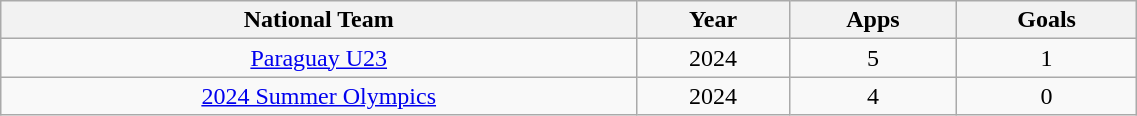<table class="wikitable" style="text-align:center; width:60%;">
<tr>
<th>National Team</th>
<th>Year</th>
<th>Apps</th>
<th>Goals</th>
</tr>
<tr>
<td><a href='#'>Paraguay U23</a></td>
<td>2024</td>
<td>5</td>
<td>1</td>
</tr>
<tr>
<td><a href='#'>2024 Summer Olympics</a></td>
<td>2024</td>
<td>4</td>
<td>0</td>
</tr>
</table>
